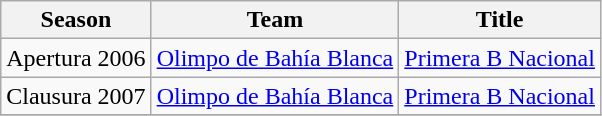<table class="wikitable">
<tr>
<th>Season</th>
<th>Team</th>
<th>Title</th>
</tr>
<tr>
<td>Apertura 2006</td>
<td><a href='#'>Olimpo de Bahía Blanca</a></td>
<td><a href='#'>Primera B Nacional</a></td>
</tr>
<tr>
<td>Clausura 2007</td>
<td><a href='#'>Olimpo de Bahía Blanca</a></td>
<td><a href='#'>Primera B Nacional</a></td>
</tr>
<tr>
</tr>
</table>
